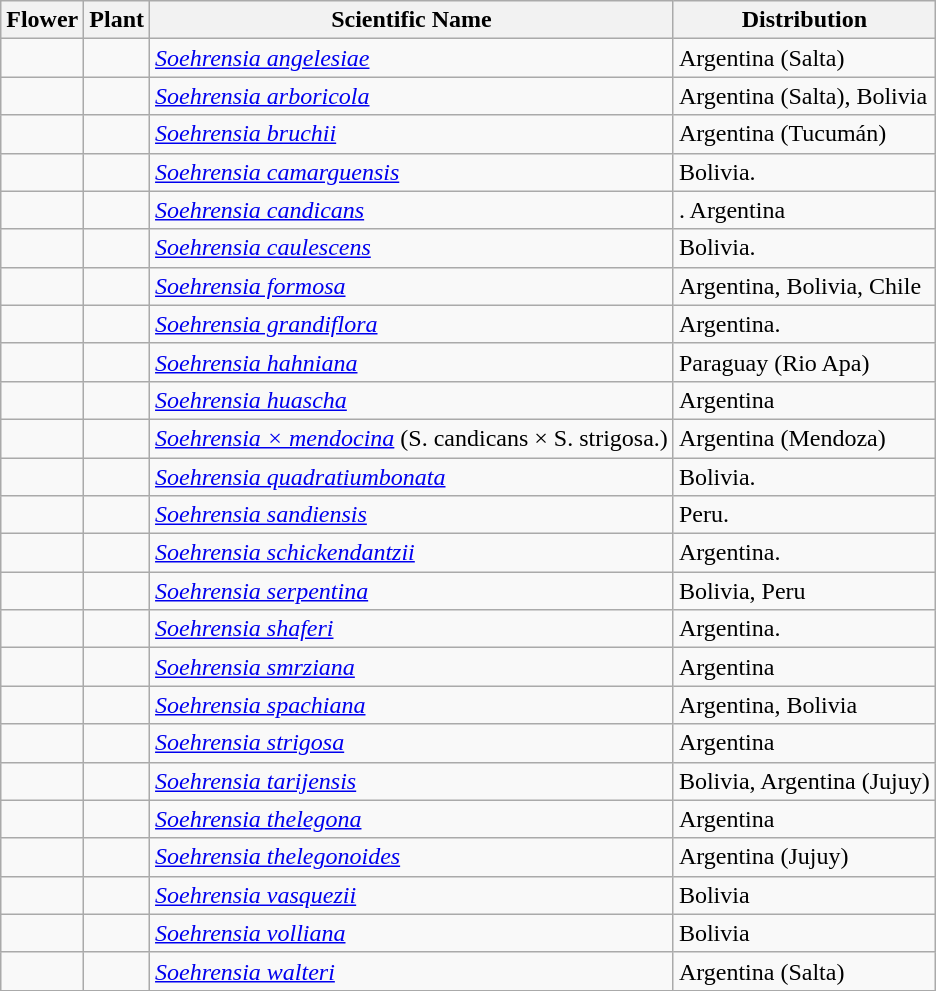<table class="wikitable">
<tr>
<th>Flower</th>
<th>Plant</th>
<th>Scientific Name</th>
<th>Distribution</th>
</tr>
<tr>
<td></td>
<td></td>
<td><em><a href='#'>Soehrensia angelesiae</a></em> </td>
<td>Argentina (Salta)</td>
</tr>
<tr>
<td></td>
<td></td>
<td><em><a href='#'>Soehrensia arboricola</a></em> </td>
<td>Argentina (Salta), Bolivia</td>
</tr>
<tr>
<td></td>
<td></td>
<td><em><a href='#'>Soehrensia bruchii</a></em> </td>
<td>Argentina (Tucumán)</td>
</tr>
<tr>
<td></td>
<td></td>
<td><em><a href='#'>Soehrensia camarguensis</a></em> </td>
<td>Bolivia.</td>
</tr>
<tr>
<td></td>
<td></td>
<td><em><a href='#'>Soehrensia candicans</a></em> </td>
<td>. Argentina</td>
</tr>
<tr>
<td></td>
<td></td>
<td><em><a href='#'>Soehrensia caulescens</a></em> </td>
<td>Bolivia.</td>
</tr>
<tr>
<td></td>
<td></td>
<td><em><a href='#'>Soehrensia formosa</a></em> </td>
<td>Argentina, Bolivia, Chile</td>
</tr>
<tr>
<td></td>
<td></td>
<td><em><a href='#'>Soehrensia grandiflora</a></em> </td>
<td>Argentina.</td>
</tr>
<tr>
<td></td>
<td></td>
<td><em><a href='#'>Soehrensia hahniana</a></em> </td>
<td>Paraguay (Rio Apa)</td>
</tr>
<tr>
<td></td>
<td></td>
<td><em><a href='#'>Soehrensia huascha</a></em> </td>
<td>Argentina</td>
</tr>
<tr>
<td></td>
<td></td>
<td><em><a href='#'>Soehrensia × mendocina</a></em>  (S. candicans × S. strigosa.)</td>
<td>Argentina (Mendoza)</td>
</tr>
<tr>
<td></td>
<td></td>
<td><em><a href='#'>Soehrensia quadratiumbonata</a></em> </td>
<td>Bolivia.</td>
</tr>
<tr>
<td></td>
<td></td>
<td><em><a href='#'>Soehrensia sandiensis</a></em> </td>
<td>Peru.</td>
</tr>
<tr>
<td></td>
<td></td>
<td><em><a href='#'>Soehrensia schickendantzii</a></em> </td>
<td>Argentina.</td>
</tr>
<tr>
<td></td>
<td></td>
<td><em><a href='#'>Soehrensia serpentina</a></em> </td>
<td>Bolivia, Peru</td>
</tr>
<tr>
<td></td>
<td></td>
<td><em><a href='#'>Soehrensia shaferi</a></em> </td>
<td>Argentina.</td>
</tr>
<tr>
<td></td>
<td></td>
<td><em><a href='#'>Soehrensia smrziana</a></em> </td>
<td>Argentina</td>
</tr>
<tr>
<td></td>
<td></td>
<td><em><a href='#'>Soehrensia spachiana</a></em> </td>
<td>Argentina, Bolivia</td>
</tr>
<tr>
<td></td>
<td></td>
<td><em><a href='#'>Soehrensia strigosa</a></em> </td>
<td>Argentina</td>
</tr>
<tr>
<td></td>
<td></td>
<td><em><a href='#'>Soehrensia tarijensis</a></em> </td>
<td>Bolivia, Argentina (Jujuy)</td>
</tr>
<tr>
<td></td>
<td></td>
<td><em><a href='#'>Soehrensia thelegona</a></em> </td>
<td>Argentina</td>
</tr>
<tr>
<td></td>
<td></td>
<td><em><a href='#'>Soehrensia thelegonoides</a></em> </td>
<td>Argentina (Jujuy)</td>
</tr>
<tr>
<td></td>
<td></td>
<td><em><a href='#'>Soehrensia vasquezii</a></em> </td>
<td>Bolivia</td>
</tr>
<tr>
<td></td>
<td></td>
<td><em><a href='#'>Soehrensia volliana</a></em> </td>
<td>Bolivia</td>
</tr>
<tr>
<td></td>
<td></td>
<td><em><a href='#'>Soehrensia walteri</a></em> </td>
<td>Argentina (Salta)</td>
</tr>
<tr>
</tr>
</table>
